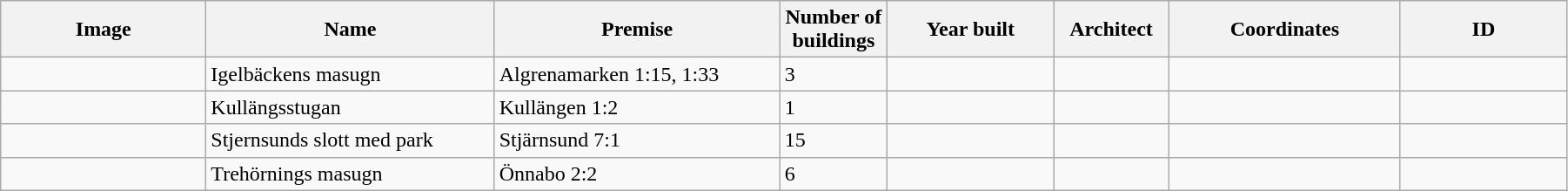<table class="wikitable" width="95%">
<tr>
<th width="150">Image</th>
<th>Name</th>
<th>Premise</th>
<th width="75">Number of<br>buildings</th>
<th width="120">Year built</th>
<th>Architect</th>
<th width="170">Coordinates</th>
<th width="120">ID</th>
</tr>
<tr>
<td></td>
<td>Igelbäckens masugn</td>
<td>Algrenamarken 1:15, 1:33</td>
<td>3</td>
<td></td>
<td></td>
<td></td>
<td></td>
</tr>
<tr>
<td></td>
<td>Kullängsstugan</td>
<td>Kullängen 1:2</td>
<td>1</td>
<td></td>
<td></td>
<td></td>
<td></td>
</tr>
<tr>
<td></td>
<td>Stjernsunds slott med park</td>
<td>Stjärnsund 7:1</td>
<td>15</td>
<td></td>
<td></td>
<td></td>
<td></td>
</tr>
<tr>
<td></td>
<td>Trehörnings masugn</td>
<td>Önnabo 2:2</td>
<td>6</td>
<td></td>
<td></td>
<td></td>
<td></td>
</tr>
</table>
